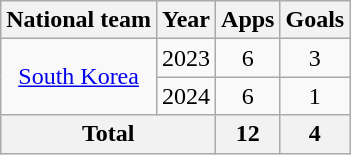<table class="wikitable" style="text-align:center">
<tr>
<th>National team</th>
<th>Year</th>
<th>Apps</th>
<th>Goals</th>
</tr>
<tr>
<td rowspan="2"><a href='#'>South Korea</a></td>
<td>2023</td>
<td>6</td>
<td>3</td>
</tr>
<tr>
<td>2024</td>
<td>6</td>
<td>1</td>
</tr>
<tr>
<th colspan="2">Total</th>
<th>12</th>
<th>4</th>
</tr>
</table>
